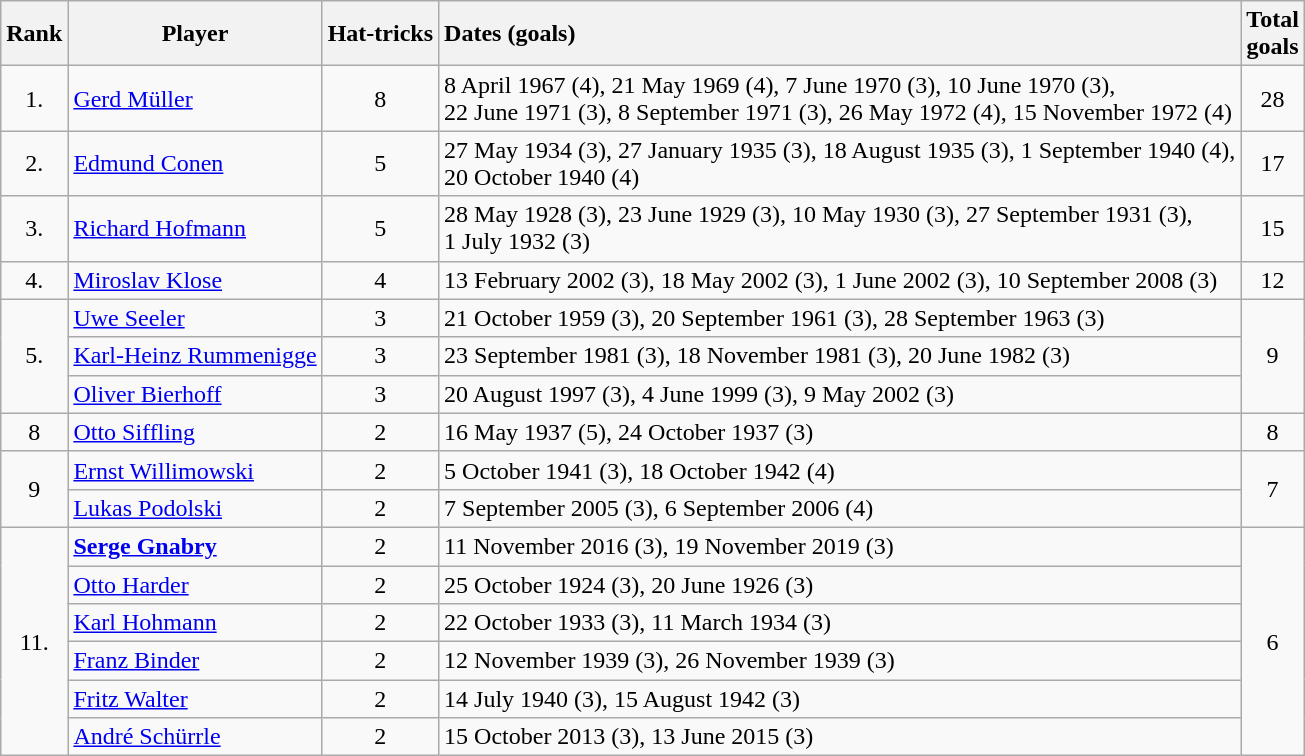<table class="wikitable mw-datatable nowrap" style="text-align:center;">
<tr>
<th>Rank</th>
<th>Player</th>
<th>Hat-tricks</th>
<th style="text-align:left">Dates (goals)</th>
<th>Total<br>goals</th>
</tr>
<tr>
<td>1.</td>
<td style="text-align:left"><a href='#'>Gerd Müller</a></td>
<td>8</td>
<td style="text-align:left">8 April 1967 (4), 21 May 1969 (4), 7 June 1970 (3), 10 June 1970 (3),<br>22 June 1971 (3), 8 September 1971 (3), 26 May 1972 (4), 15 November 1972 (4)</td>
<td>28</td>
</tr>
<tr>
<td>2.</td>
<td style="text-align:left"><a href='#'>Edmund Conen</a></td>
<td>5</td>
<td style="text-align:left">27 May 1934 (3), 27 January 1935 (3), 18 August 1935 (3), 1 September 1940 (4),<br>20 October 1940 (4)</td>
<td>17</td>
</tr>
<tr>
<td>3.</td>
<td style="text-align:left"><a href='#'>Richard Hofmann</a></td>
<td>5</td>
<td style="text-align:left">28 May 1928 (3), 23 June 1929 (3), 10 May 1930 (3), 27 September 1931 (3),<br>1 July 1932 (3)</td>
<td>15</td>
</tr>
<tr>
<td>4.</td>
<td style="text-align:left"><a href='#'>Miroslav Klose</a></td>
<td>4</td>
<td style="text-align:left">13 February 2002 (3), 18 May 2002 (3), 1 June 2002 (3), 10 September 2008 (3)</td>
<td>12</td>
</tr>
<tr>
<td rowspan="3">5.</td>
<td style="text-align:left"><a href='#'>Uwe Seeler</a></td>
<td>3</td>
<td style="text-align:left">21 October 1959 (3), 20 September 1961 (3), 28 September 1963 (3)</td>
<td rowspan="3">9</td>
</tr>
<tr>
<td style="text-align:left"><a href='#'>Karl-Heinz Rummenigge</a></td>
<td>3</td>
<td style="text-align:left">23 September 1981 (3), 18 November 1981 (3), 20 June 1982 (3)</td>
</tr>
<tr>
<td style="text-align:left"><a href='#'>Oliver Bierhoff</a></td>
<td>3</td>
<td style="text-align:left">20 August 1997 (3), 4 June 1999 (3), 9 May 2002 (3)</td>
</tr>
<tr>
<td>8</td>
<td style="text-align:left"><a href='#'>Otto Siffling</a></td>
<td>2</td>
<td style="text-align:left">16 May 1937 (5), 24 October 1937 (3)</td>
<td>8</td>
</tr>
<tr>
<td rowspan="2">9</td>
<td style="text-align:left"><a href='#'>Ernst Willimowski</a></td>
<td>2</td>
<td style="text-align:left">5 October 1941 (3), 18 October 1942 (4)</td>
<td rowspan="2">7</td>
</tr>
<tr>
<td style="text-align:left"><a href='#'>Lukas Podolski</a></td>
<td>2</td>
<td style="text-align:left">7 September 2005 (3), 6 September 2006 (4)</td>
</tr>
<tr>
<td rowspan="6">11.</td>
<td style="text-align:left"><strong><a href='#'>Serge Gnabry</a></strong></td>
<td>2</td>
<td style="text-align:left">11 November 2016 (3), 19 November 2019 (3)</td>
<td rowspan="6">6</td>
</tr>
<tr>
<td style="text-align:left"><a href='#'>Otto Harder</a></td>
<td>2</td>
<td style="text-align:left">25 October 1924 (3), 20 June 1926 (3)</td>
</tr>
<tr>
<td style="text-align:left"><a href='#'>Karl Hohmann</a></td>
<td>2</td>
<td style="text-align:left">22 October 1933 (3), 11 March 1934 (3)</td>
</tr>
<tr>
<td style="text-align:left"><a href='#'>Franz Binder</a></td>
<td>2</td>
<td style="text-align:left">12 November 1939 (3), 26 November 1939 (3)</td>
</tr>
<tr>
<td style="text-align:left"><a href='#'>Fritz Walter</a></td>
<td>2</td>
<td style="text-align:left">14 July 1940 (3), 15 August 1942 (3)</td>
</tr>
<tr>
<td style="text-align:left"><a href='#'>André Schürrle</a></td>
<td>2</td>
<td style="text-align:left">15 October 2013 (3), 13 June 2015 (3)</td>
</tr>
</table>
